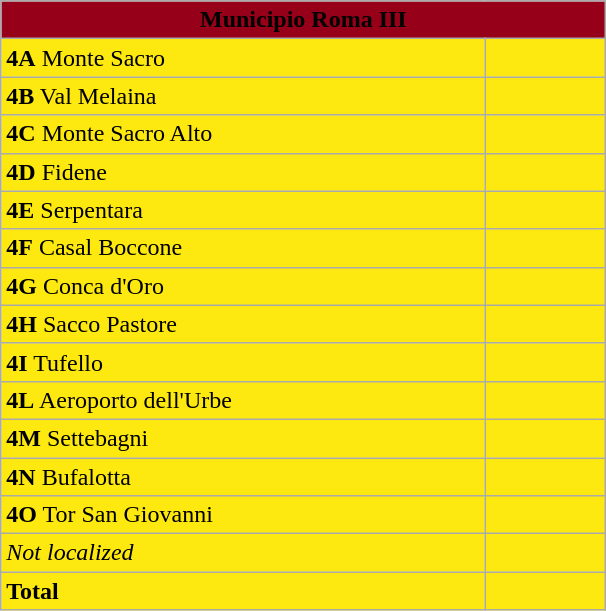<table class="wikitable" width="32%" border=2>
<tr>
<td colspan="2" font size=2 align="center" bgcolor="#960018"><strong><span>Municipio Roma III</span></strong></td>
</tr>
<tr align="left" bgcolor="#FDE910">
<td width="80%"><strong>4A</strong> Monte Sacro</td>
<td width="20%" align="right"></td>
</tr>
<tr align="left" bgcolor="#FDE910">
<td width="80%"><strong>4B</strong> Val Melaina</td>
<td width="20%" align="right"></td>
</tr>
<tr align="left" bgcolor="#FDE910">
<td width="80%"><strong>4C</strong> Monte Sacro Alto</td>
<td width="20%" align="right"></td>
</tr>
<tr align="left" bgcolor="#FDE910">
<td width="80%"><strong>4D</strong> Fidene</td>
<td width="20%" align="right"></td>
</tr>
<tr align="left" bgcolor="#FDE910">
<td width="80%"><strong>4E</strong> Serpentara</td>
<td width="20%" align="right"></td>
</tr>
<tr align="left" bgcolor="#FDE910">
<td width="80%"><strong>4F</strong> Casal Boccone</td>
<td width="20%" align="right"></td>
</tr>
<tr align="left" bgcolor="#FDE910">
<td width="80%"><strong>4G</strong> Conca d'Oro</td>
<td width="20%" align="right"></td>
</tr>
<tr align="left" bgcolor="#FDE910">
<td width="80%"><strong>4H</strong> Sacco Pastore</td>
<td width="20%" align="right"></td>
</tr>
<tr align="left" bgcolor="#FDE910">
<td width="80%"><strong>4I</strong> Tufello</td>
<td width="20%" align="right"></td>
</tr>
<tr align="left" bgcolor="#FDE910">
<td width="80%"><strong>4L</strong> Aeroporto dell'Urbe</td>
<td width="20%" align="right"></td>
</tr>
<tr align="left" bgcolor="#FDE910">
<td width="80%"><strong>4M</strong> Settebagni</td>
<td width="20%" align="right"></td>
</tr>
<tr align="left" bgcolor="#FDE910">
<td width="80%"><strong>4N</strong> Bufalotta</td>
<td width="20%" align="right"></td>
</tr>
<tr align="left" bgcolor="#FDE910">
<td width="80%"><strong>4O</strong> Tor San Giovanni</td>
<td width="20%" align="right"></td>
</tr>
<tr align="left" bgcolor="#FDE910">
<td width="80%"><em>Not localized</em></td>
<td width="20%" align="right"></td>
</tr>
<tr align="left" bgcolor="#FDE910">
<td width="80%"><strong>Total</strong></td>
<td width="20%" align="right"><strong></strong></td>
</tr>
</table>
